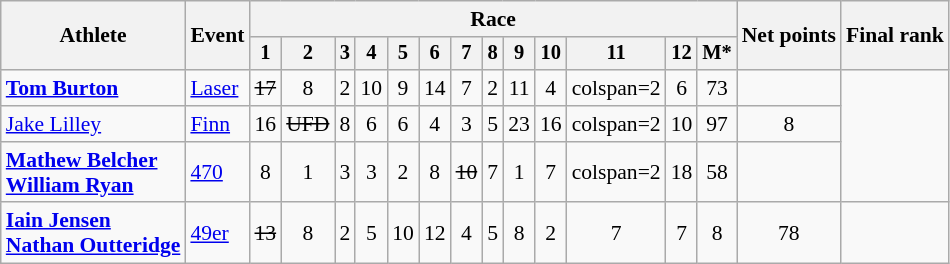<table class="wikitable" style="font-size:90%">
<tr>
<th rowspan="2">Athlete</th>
<th rowspan="2">Event</th>
<th colspan=13>Race</th>
<th rowspan=2>Net points</th>
<th rowspan=2>Final rank</th>
</tr>
<tr style="font-size:95%">
<th>1</th>
<th>2</th>
<th>3</th>
<th>4</th>
<th>5</th>
<th>6</th>
<th>7</th>
<th>8</th>
<th>9</th>
<th>10</th>
<th>11</th>
<th>12</th>
<th>M*</th>
</tr>
<tr align=center>
<td align=left><strong><a href='#'>Tom Burton</a></strong></td>
<td align=left><a href='#'>Laser</a></td>
<td><s>17</s></td>
<td>8</td>
<td>2</td>
<td>10</td>
<td>9</td>
<td>14</td>
<td>7</td>
<td>2</td>
<td>11</td>
<td>4</td>
<td>colspan=2 </td>
<td>6</td>
<td>73</td>
<td></td>
</tr>
<tr align=center>
<td align=left><a href='#'>Jake Lilley</a></td>
<td align=left><a href='#'>Finn</a></td>
<td>16</td>
<td><s>UFD</s></td>
<td>8</td>
<td>6</td>
<td>6</td>
<td>4</td>
<td>3</td>
<td>5</td>
<td>23</td>
<td>16</td>
<td>colspan=2 </td>
<td>10</td>
<td>97</td>
<td>8</td>
</tr>
<tr align=center>
<td align=left><strong><a href='#'>Mathew Belcher</a><br><a href='#'>William Ryan</a></strong></td>
<td align=left><a href='#'>470</a></td>
<td>8</td>
<td>1</td>
<td>3</td>
<td>3</td>
<td>2</td>
<td>8</td>
<td><s>10</s></td>
<td>7</td>
<td>1</td>
<td>7</td>
<td>colspan=2 </td>
<td>18</td>
<td>58</td>
<td></td>
</tr>
<tr align=center>
<td align=left><strong><a href='#'>Iain Jensen</a><br><a href='#'>Nathan Outteridge</a></strong></td>
<td align=left><a href='#'>49er</a></td>
<td><s>13</s></td>
<td>8</td>
<td>2</td>
<td>5</td>
<td>10</td>
<td>12</td>
<td>4</td>
<td>5</td>
<td>8</td>
<td>2</td>
<td>7</td>
<td>7</td>
<td>8</td>
<td>78</td>
<td></td>
</tr>
</table>
